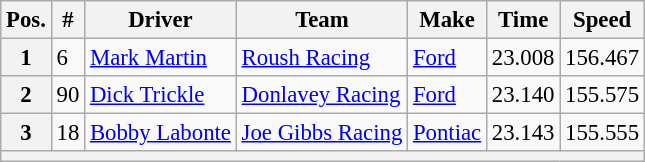<table class="wikitable" style="font-size:95%">
<tr>
<th>Pos.</th>
<th>#</th>
<th>Driver</th>
<th>Team</th>
<th>Make</th>
<th>Time</th>
<th>Speed</th>
</tr>
<tr>
<th>1</th>
<td>6</td>
<td><a href='#'>Mark Martin</a></td>
<td><a href='#'>Roush Racing</a></td>
<td><a href='#'>Ford</a></td>
<td>23.008</td>
<td>156.467</td>
</tr>
<tr>
<th>2</th>
<td>90</td>
<td><a href='#'>Dick Trickle</a></td>
<td><a href='#'>Donlavey Racing</a></td>
<td><a href='#'>Ford</a></td>
<td>23.140</td>
<td>155.575</td>
</tr>
<tr>
<th>3</th>
<td>18</td>
<td><a href='#'>Bobby Labonte</a></td>
<td><a href='#'>Joe Gibbs Racing</a></td>
<td><a href='#'>Pontiac</a></td>
<td>23.143</td>
<td>155.555</td>
</tr>
<tr>
<th colspan="7"></th>
</tr>
</table>
